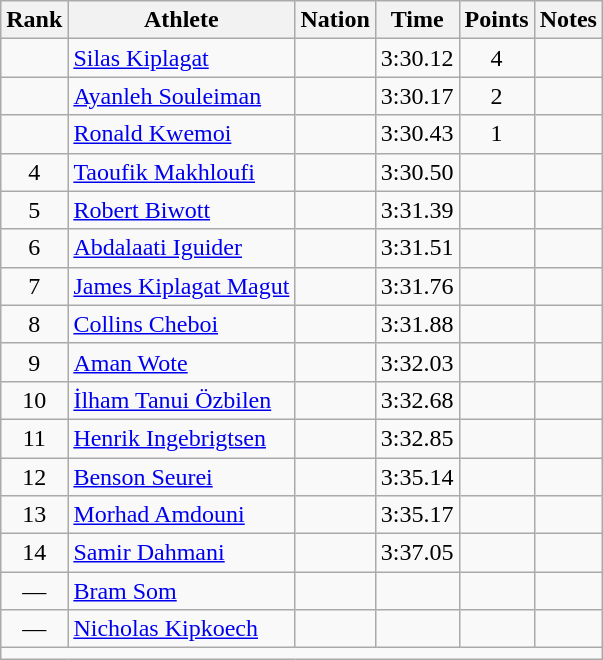<table class="wikitable mw-datatable sortable" style="text-align:center;">
<tr>
<th>Rank</th>
<th>Athlete</th>
<th>Nation</th>
<th>Time</th>
<th>Points</th>
<th>Notes</th>
</tr>
<tr>
<td></td>
<td align=left><a href='#'>Silas Kiplagat</a></td>
<td align=left></td>
<td>3:30.12</td>
<td>4</td>
<td></td>
</tr>
<tr>
<td></td>
<td align=left><a href='#'>Ayanleh Souleiman</a></td>
<td align=left></td>
<td>3:30.17</td>
<td>2</td>
<td></td>
</tr>
<tr>
<td></td>
<td align=left><a href='#'>Ronald Kwemoi</a></td>
<td align=left></td>
<td>3:30.43</td>
<td>1</td>
<td></td>
</tr>
<tr>
<td>4</td>
<td align=left><a href='#'>Taoufik Makhloufi</a></td>
<td align=left></td>
<td>3:30.50</td>
<td></td>
<td></td>
</tr>
<tr>
<td>5</td>
<td align=left><a href='#'>Robert Biwott</a></td>
<td align=left></td>
<td>3:31.39</td>
<td></td>
<td></td>
</tr>
<tr>
<td>6</td>
<td align=left><a href='#'>Abdalaati Iguider</a></td>
<td align=left></td>
<td>3:31.51</td>
<td></td>
<td></td>
</tr>
<tr>
<td>7</td>
<td align=left><a href='#'>James Kiplagat Magut</a></td>
<td align=left></td>
<td>3:31.76</td>
<td></td>
<td></td>
</tr>
<tr>
<td>8</td>
<td align=left><a href='#'>Collins Cheboi</a></td>
<td align=left></td>
<td>3:31.88</td>
<td></td>
<td></td>
</tr>
<tr>
<td>9</td>
<td align=left><a href='#'>Aman Wote</a></td>
<td align=left></td>
<td>3:32.03</td>
<td></td>
<td></td>
</tr>
<tr>
<td>10</td>
<td align=left><a href='#'>İlham Tanui Özbilen</a></td>
<td align=left></td>
<td>3:32.68</td>
<td></td>
<td></td>
</tr>
<tr>
<td>11</td>
<td align=left><a href='#'>Henrik Ingebrigtsen</a></td>
<td align=left></td>
<td>3:32.85</td>
<td></td>
<td></td>
</tr>
<tr>
<td>12</td>
<td align=left><a href='#'>Benson Seurei</a></td>
<td align=left></td>
<td>3:35.14</td>
<td></td>
<td></td>
</tr>
<tr>
<td>13</td>
<td align=left><a href='#'>Morhad Amdouni</a></td>
<td align=left></td>
<td>3:35.17</td>
<td></td>
<td></td>
</tr>
<tr>
<td>14</td>
<td align=left><a href='#'>Samir Dahmani</a></td>
<td align=left></td>
<td>3:37.05</td>
<td></td>
<td></td>
</tr>
<tr>
<td>—</td>
<td align=left><a href='#'>Bram Som</a></td>
<td align=left></td>
<td></td>
<td></td>
<td></td>
</tr>
<tr>
<td>—</td>
<td align=left><a href='#'>Nicholas Kipkoech</a></td>
<td align=left></td>
<td></td>
<td></td>
<td></td>
</tr>
<tr class="sortbottom">
<td colspan=6></td>
</tr>
</table>
